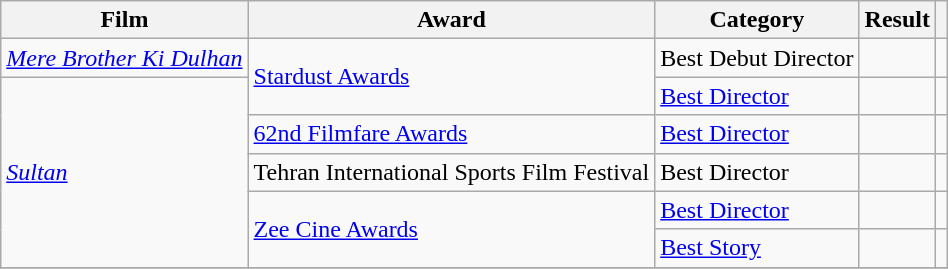<table class="wikitable plainrowheaders">
<tr>
<th scope="col">Film</th>
<th scope="col">Award</th>
<th scope="col">Category</th>
<th scope="col">Result</th>
<th scope="col" class="unsortable"></th>
</tr>
<tr>
<td><em><a href='#'>Mere Brother Ki Dulhan</a></em></td>
<td rowspan="2"><a href='#'>Stardust Awards</a></td>
<td>Best Debut Director</td>
<td></td>
<td style="text-align: center;"></td>
</tr>
<tr>
<td rowspan=5><em><a href='#'>Sultan</a></em></td>
<td><a href='#'>Best Director</a></td>
<td></td>
<td style="text-align: center;"></td>
</tr>
<tr>
<td><a href='#'>62nd Filmfare Awards</a></td>
<td><a href='#'>Best Director</a></td>
<td></td>
<td style="text-align: center;"></td>
</tr>
<tr>
<td>Tehran International Sports Film Festival</td>
<td>Best Director</td>
<td></td>
<td style="text-align: center;"></td>
</tr>
<tr>
<td rowspan=2><a href='#'>Zee Cine Awards</a></td>
<td><a href='#'>Best Director</a></td>
<td></td>
<td style="text-align: center;"></td>
</tr>
<tr>
<td><a href='#'>Best Story</a></td>
<td></td>
<td style="text-align: center;"></td>
</tr>
<tr>
</tr>
</table>
